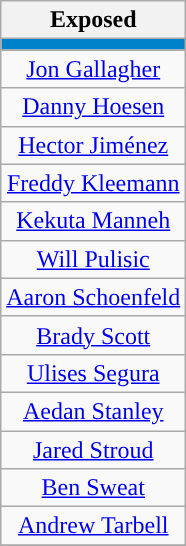<table class="wikitable" style="text-align:center">
<tr>
<th>Exposed</th>
</tr>
<tr>
<td style="background: #0082CA"></td>
</tr>
<tr>
<td><a href='#'>Jon Gallagher</a></td>
</tr>
<tr>
<td><a href='#'>Danny Hoesen</a></td>
</tr>
<tr>
<td><a href='#'>Hector Jiménez</a></td>
</tr>
<tr>
<td><a href='#'>Freddy Kleemann</a></td>
</tr>
<tr>
<td><a href='#'>Kekuta Manneh</a></td>
</tr>
<tr>
<td><a href='#'>Will Pulisic</a></td>
</tr>
<tr>
<td><a href='#'>Aaron Schoenfeld</a></td>
</tr>
<tr>
<td><a href='#'>Brady Scott</a></td>
</tr>
<tr>
<td><a href='#'>Ulises Segura</a></td>
</tr>
<tr>
<td><a href='#'>Aedan Stanley</a></td>
</tr>
<tr>
<td><a href='#'>Jared Stroud</a></td>
</tr>
<tr>
<td><a href='#'>Ben Sweat</a></td>
</tr>
<tr>
<td><a href='#'>Andrew Tarbell</a></td>
</tr>
<tr>
</tr>
</table>
